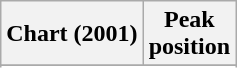<table class="wikitable sortable plainrowheaders" style="text-align:center">
<tr>
<th scope="col">Chart (2001)</th>
<th scope="col">Peak<br> position</th>
</tr>
<tr>
</tr>
<tr>
</tr>
<tr>
</tr>
</table>
